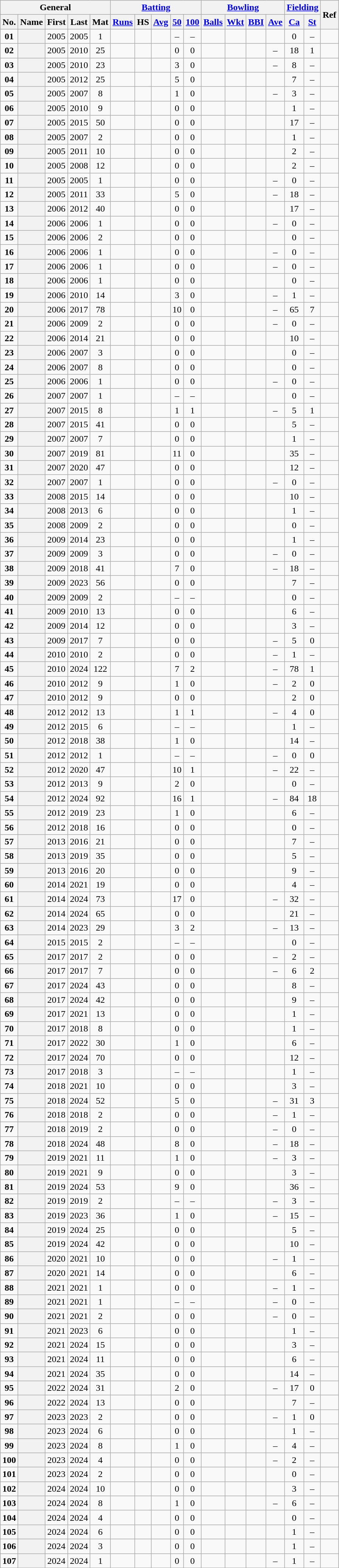<table class="wikitable plainrowheaders sortable" style="text-align:center; font-size:100%">
<tr align="center">
<th scope="col" colspan=5 class="unsortable">General</th>
<th scope="col" colspan=5 class="unsortable"><a href='#'>Batting</a></th>
<th scope="col" colspan=4 class="unsortable"><a href='#'>Bowling</a></th>
<th scope="col" colspan=2 class="unsortable"><a href='#'>Fielding</a></th>
<th scope="col" rowspan=2 class="unsortable">Ref</th>
</tr>
<tr align="center">
<th scope="col">No.</th>
<th scope="col">Name</th>
<th scope="col">First</th>
<th scope="col">Last</th>
<th scope="col">Mat</th>
<th scope="col"><a href='#'>Runs</a></th>
<th scope="col">HS</th>
<th scope="col"><a href='#'>Avg</a></th>
<th scope="col"><a href='#'>50</a></th>
<th scope="col"><a href='#'>100</a></th>
<th scope="col"><a href='#'>Balls</a></th>
<th scope="col"><a href='#'>Wkt</a></th>
<th scope="col"><a href='#'>BBI</a></th>
<th scope="col"><a href='#'>Ave</a></th>
<th scope="col"><a href='#'>Ca</a></th>
<th scope="col"><a href='#'>St</a></th>
</tr>
<tr align="center">
<td><strong><span>0</span>1</strong></td>
<th scope="row"></th>
<td>2005</td>
<td>2005</td>
<td>1</td>
<td></td>
<td></td>
<td></td>
<td>–</td>
<td>–</td>
<td></td>
<td></td>
<td></td>
<td></td>
<td>0</td>
<td>–</td>
<td></td>
</tr>
<tr align="center">
<td><strong><span>0</span>2</strong></td>
<th scope="row"> </th>
<td>2005</td>
<td>2010</td>
<td>25</td>
<td></td>
<td></td>
<td></td>
<td>0</td>
<td>0</td>
<td></td>
<td></td>
<td></td>
<td>–</td>
<td>18</td>
<td>1</td>
<td></td>
</tr>
<tr align="center">
<td><strong><span>0</span>3</strong></td>
<th scope="row"></th>
<td>2005</td>
<td>2010</td>
<td>23</td>
<td></td>
<td></td>
<td></td>
<td>3</td>
<td>0</td>
<td></td>
<td></td>
<td></td>
<td>–</td>
<td>8</td>
<td>–</td>
<td></td>
</tr>
<tr align="center">
<td><strong><span>0</span>4</strong></td>
<th scope="row"></th>
<td>2005</td>
<td>2012</td>
<td>25</td>
<td></td>
<td></td>
<td></td>
<td>5</td>
<td>0</td>
<td></td>
<td></td>
<td></td>
<td></td>
<td>7</td>
<td>–</td>
<td></td>
</tr>
<tr align="center">
<td><strong><span>0</span>5</strong></td>
<th scope="row"></th>
<td>2005</td>
<td>2007</td>
<td>8</td>
<td></td>
<td></td>
<td></td>
<td>1</td>
<td>0</td>
<td></td>
<td></td>
<td></td>
<td>–</td>
<td>3</td>
<td>–</td>
<td></td>
</tr>
<tr align="center">
<td><strong><span>0</span>6</strong></td>
<th scope="row"></th>
<td>2005</td>
<td>2010</td>
<td>9</td>
<td></td>
<td></td>
<td></td>
<td>0</td>
<td>0</td>
<td></td>
<td></td>
<td></td>
<td></td>
<td>1</td>
<td>–</td>
<td></td>
</tr>
<tr align="center">
<td><strong><span>0</span>7</strong></td>
<th scope="row"></th>
<td>2005</td>
<td>2015</td>
<td>50</td>
<td></td>
<td></td>
<td></td>
<td>0</td>
<td>0</td>
<td></td>
<td></td>
<td></td>
<td></td>
<td>17</td>
<td>–</td>
<td></td>
</tr>
<tr align="center">
<td><strong><span>0</span>8</strong></td>
<th scope="row"></th>
<td>2005</td>
<td>2007</td>
<td>2</td>
<td></td>
<td></td>
<td></td>
<td>0</td>
<td>0</td>
<td></td>
<td></td>
<td></td>
<td></td>
<td>1</td>
<td>–</td>
<td></td>
</tr>
<tr align="center">
<td><strong><span>0</span>9</strong></td>
<th scope="row"></th>
<td>2005</td>
<td>2011</td>
<td>10</td>
<td></td>
<td></td>
<td></td>
<td>0</td>
<td>0</td>
<td></td>
<td></td>
<td></td>
<td></td>
<td>2</td>
<td>–</td>
<td></td>
</tr>
<tr align="center">
<td><strong>10</strong></td>
<th scope="row"> </th>
<td>2005</td>
<td>2008</td>
<td>12</td>
<td></td>
<td></td>
<td></td>
<td>0</td>
<td>0</td>
<td></td>
<td></td>
<td></td>
<td></td>
<td>2</td>
<td>–</td>
<td></td>
</tr>
<tr align="center">
<td><strong>11</strong></td>
<th scope="row"></th>
<td>2005</td>
<td>2005</td>
<td>1</td>
<td></td>
<td></td>
<td></td>
<td>0</td>
<td>0</td>
<td></td>
<td></td>
<td></td>
<td>–</td>
<td>0</td>
<td>–</td>
<td></td>
</tr>
<tr align="center">
<td><strong>12</strong></td>
<th scope="row"> </th>
<td>2005</td>
<td>2011</td>
<td>33</td>
<td></td>
<td></td>
<td></td>
<td>5</td>
<td>0</td>
<td></td>
<td></td>
<td></td>
<td>–</td>
<td>18</td>
<td>–</td>
<td></td>
</tr>
<tr align="center">
<td><strong>13</strong></td>
<th scope="row"> </th>
<td>2006</td>
<td>2012</td>
<td>40</td>
<td></td>
<td></td>
<td></td>
<td>0</td>
<td>0</td>
<td></td>
<td></td>
<td></td>
<td></td>
<td>17</td>
<td>–</td>
<td></td>
</tr>
<tr align="center">
<td><strong>14</strong></td>
<th scope="row"></th>
<td>2006</td>
<td>2006</td>
<td>1</td>
<td></td>
<td></td>
<td></td>
<td>0</td>
<td>0</td>
<td></td>
<td></td>
<td></td>
<td>–</td>
<td>0</td>
<td>–</td>
<td></td>
</tr>
<tr align="center">
<td><strong>15</strong></td>
<th scope="row"></th>
<td>2006</td>
<td>2006</td>
<td>2</td>
<td></td>
<td></td>
<td></td>
<td>0</td>
<td>0</td>
<td></td>
<td></td>
<td></td>
<td></td>
<td>0</td>
<td>–</td>
<td></td>
</tr>
<tr align="center">
<td><strong>16</strong></td>
<th scope="row"></th>
<td>2006</td>
<td>2006</td>
<td>1</td>
<td></td>
<td></td>
<td></td>
<td>0</td>
<td>0</td>
<td></td>
<td></td>
<td></td>
<td>–</td>
<td>0</td>
<td>–</td>
<td></td>
</tr>
<tr align="center">
<td><strong>17</strong></td>
<th scope="row"></th>
<td>2006</td>
<td>2006</td>
<td>1</td>
<td></td>
<td></td>
<td></td>
<td>0</td>
<td>0</td>
<td></td>
<td></td>
<td></td>
<td>–</td>
<td>0</td>
<td>–</td>
<td></td>
</tr>
<tr align="center">
<td><strong>18</strong></td>
<th scope="row"></th>
<td>2006</td>
<td>2006</td>
<td>1</td>
<td></td>
<td></td>
<td></td>
<td>0</td>
<td>0</td>
<td></td>
<td></td>
<td></td>
<td></td>
<td>0</td>
<td>–</td>
<td></td>
</tr>
<tr align="center">
<td><strong>19</strong></td>
<th scope="row"></th>
<td>2006</td>
<td>2010</td>
<td>14</td>
<td></td>
<td></td>
<td></td>
<td>3</td>
<td>0</td>
<td></td>
<td></td>
<td></td>
<td>–</td>
<td>1</td>
<td>–</td>
<td></td>
</tr>
<tr align="center">
<td><strong>20</strong></td>
<th scope="row"> </th>
<td>2006</td>
<td>2017</td>
<td>78</td>
<td></td>
<td></td>
<td></td>
<td>10</td>
<td>0</td>
<td></td>
<td></td>
<td></td>
<td>–</td>
<td>65</td>
<td>7</td>
<td></td>
</tr>
<tr align="center">
<td><strong>21</strong></td>
<th scope="row"></th>
<td>2006</td>
<td>2009</td>
<td>2</td>
<td></td>
<td></td>
<td></td>
<td>0</td>
<td>0</td>
<td></td>
<td></td>
<td></td>
<td>–</td>
<td>0</td>
<td>–</td>
<td></td>
</tr>
<tr align="center">
<td><strong>22</strong></td>
<th scope="row"></th>
<td>2006</td>
<td>2014</td>
<td>21</td>
<td></td>
<td></td>
<td></td>
<td>0</td>
<td>0</td>
<td></td>
<td></td>
<td></td>
<td></td>
<td>10</td>
<td>–</td>
<td></td>
</tr>
<tr align="center">
<td><strong>23</strong></td>
<th scope="row"></th>
<td>2006</td>
<td>2007</td>
<td>3</td>
<td></td>
<td></td>
<td></td>
<td>0</td>
<td>0</td>
<td></td>
<td></td>
<td></td>
<td></td>
<td>0</td>
<td>–</td>
<td></td>
</tr>
<tr align="center">
<td><strong>24</strong></td>
<th scope="row"></th>
<td>2006</td>
<td>2007</td>
<td>8</td>
<td></td>
<td></td>
<td></td>
<td>0</td>
<td>0</td>
<td></td>
<td></td>
<td></td>
<td></td>
<td>0</td>
<td>–</td>
<td></td>
</tr>
<tr align="center">
<td><strong>25</strong></td>
<th scope="row"></th>
<td>2006</td>
<td>2006</td>
<td>1</td>
<td></td>
<td></td>
<td></td>
<td>0</td>
<td>0</td>
<td></td>
<td></td>
<td></td>
<td>–</td>
<td>0</td>
<td>–</td>
<td></td>
</tr>
<tr align="center">
<td><strong>26</strong></td>
<th scope="row"></th>
<td>2007</td>
<td>2007</td>
<td>1</td>
<td></td>
<td></td>
<td></td>
<td>–</td>
<td>–</td>
<td></td>
<td></td>
<td></td>
<td></td>
<td>0</td>
<td>–</td>
<td></td>
</tr>
<tr align="center">
<td><strong>27</strong></td>
<th scope="row"> </th>
<td>2007</td>
<td>2015</td>
<td>8</td>
<td></td>
<td></td>
<td></td>
<td>1</td>
<td>1</td>
<td></td>
<td></td>
<td></td>
<td>–</td>
<td>5</td>
<td>1</td>
<td></td>
</tr>
<tr align="center">
<td><strong>28</strong></td>
<th scope="row"></th>
<td>2007</td>
<td>2015</td>
<td>41</td>
<td></td>
<td></td>
<td></td>
<td>0</td>
<td>0</td>
<td></td>
<td></td>
<td></td>
<td></td>
<td>5</td>
<td>–</td>
<td></td>
</tr>
<tr align="center">
<td><strong>29</strong></td>
<th scope="row"></th>
<td>2007</td>
<td>2007</td>
<td>7</td>
<td></td>
<td></td>
<td></td>
<td>0</td>
<td>0</td>
<td></td>
<td></td>
<td></td>
<td></td>
<td>1</td>
<td>–</td>
<td></td>
</tr>
<tr align="center">
<td><strong>30</strong></td>
<th scope="row"> </th>
<td>2007</td>
<td>2019</td>
<td>81</td>
<td></td>
<td></td>
<td></td>
<td>11</td>
<td>0</td>
<td></td>
<td></td>
<td></td>
<td></td>
<td>35</td>
<td>–</td>
<td></td>
</tr>
<tr align="center">
<td><strong>31</strong></td>
<th scope="row"></th>
<td>2007</td>
<td>2020</td>
<td>47</td>
<td></td>
<td></td>
<td></td>
<td>0</td>
<td>0</td>
<td></td>
<td></td>
<td></td>
<td></td>
<td>12</td>
<td>–</td>
<td></td>
</tr>
<tr align="center">
<td><strong>32</strong></td>
<th scope="row"></th>
<td>2007</td>
<td>2007</td>
<td>1</td>
<td></td>
<td></td>
<td></td>
<td>0</td>
<td>0</td>
<td></td>
<td></td>
<td></td>
<td>–</td>
<td>0</td>
<td>–</td>
<td></td>
</tr>
<tr align="center">
<td><strong>33</strong></td>
<th scope="row"> </th>
<td>2008</td>
<td>2015</td>
<td>14</td>
<td></td>
<td></td>
<td></td>
<td>0</td>
<td>0</td>
<td></td>
<td></td>
<td></td>
<td></td>
<td>10</td>
<td>–</td>
<td></td>
</tr>
<tr align="center">
<td><strong>34</strong></td>
<th scope="row"></th>
<td>2008</td>
<td>2013</td>
<td>6</td>
<td></td>
<td></td>
<td></td>
<td>0</td>
<td>0</td>
<td></td>
<td></td>
<td></td>
<td></td>
<td>1</td>
<td>–</td>
<td></td>
</tr>
<tr align="center">
<td><strong>35</strong></td>
<th scope="row"></th>
<td>2008</td>
<td>2009</td>
<td>2</td>
<td></td>
<td></td>
<td></td>
<td>0</td>
<td>0</td>
<td></td>
<td></td>
<td></td>
<td></td>
<td>0</td>
<td>–</td>
<td></td>
</tr>
<tr align="center">
<td><strong>36</strong></td>
<th scope="row"></th>
<td>2009</td>
<td>2014</td>
<td>23</td>
<td></td>
<td></td>
<td></td>
<td>0</td>
<td>0</td>
<td></td>
<td></td>
<td></td>
<td></td>
<td>1</td>
<td>–</td>
<td></td>
</tr>
<tr align="center">
<td><strong>37</strong></td>
<th scope="row"></th>
<td>2009</td>
<td>2009</td>
<td>3</td>
<td></td>
<td></td>
<td></td>
<td>0</td>
<td>0</td>
<td></td>
<td></td>
<td></td>
<td>–</td>
<td>0</td>
<td>–</td>
<td></td>
</tr>
<tr align="center">
<td><strong>38</strong></td>
<th scope="row"> </th>
<td>2009</td>
<td>2018</td>
<td>41</td>
<td></td>
<td></td>
<td></td>
<td>7</td>
<td>0</td>
<td></td>
<td></td>
<td></td>
<td>–</td>
<td>18</td>
<td>–</td>
<td></td>
</tr>
<tr align="center">
<td><strong>39</strong></td>
<th scope="row"></th>
<td>2009</td>
<td>2023</td>
<td>56</td>
<td></td>
<td></td>
<td></td>
<td>0</td>
<td>0</td>
<td></td>
<td></td>
<td></td>
<td></td>
<td>7</td>
<td>–</td>
<td></td>
</tr>
<tr align="center">
<td><strong>40</strong></td>
<th scope="row"></th>
<td>2009</td>
<td>2009</td>
<td>2</td>
<td></td>
<td></td>
<td></td>
<td>–</td>
<td>–</td>
<td></td>
<td></td>
<td></td>
<td></td>
<td>0</td>
<td>–</td>
<td></td>
</tr>
<tr align="center">
<td><strong>41</strong></td>
<th scope="row"></th>
<td>2009</td>
<td>2010</td>
<td>13</td>
<td></td>
<td></td>
<td></td>
<td>0</td>
<td>0</td>
<td></td>
<td></td>
<td></td>
<td></td>
<td>6</td>
<td>–</td>
<td></td>
</tr>
<tr align="center">
<td><strong>42</strong></td>
<th scope="row"></th>
<td>2009</td>
<td>2014</td>
<td>12</td>
<td></td>
<td></td>
<td></td>
<td>0</td>
<td>0</td>
<td></td>
<td></td>
<td></td>
<td></td>
<td>3</td>
<td>–</td>
<td></td>
</tr>
<tr align="center">
<td><strong>43</strong></td>
<th scope="row"> </th>
<td>2009</td>
<td>2017</td>
<td>7</td>
<td></td>
<td></td>
<td></td>
<td>0</td>
<td>0</td>
<td></td>
<td></td>
<td></td>
<td>–</td>
<td>5</td>
<td>0</td>
<td></td>
</tr>
<tr align="center">
<td><strong>44</strong></td>
<th scope="row"></th>
<td>2010</td>
<td>2010</td>
<td>2</td>
<td></td>
<td></td>
<td></td>
<td>0</td>
<td>0</td>
<td></td>
<td></td>
<td></td>
<td>–</td>
<td>1</td>
<td>–</td>
<td></td>
</tr>
<tr align="center">
<td><strong>45</strong></td>
<th scope="row"> </th>
<td>2010</td>
<td>2024</td>
<td>122</td>
<td></td>
<td></td>
<td></td>
<td>7</td>
<td>2</td>
<td></td>
<td></td>
<td></td>
<td>–</td>
<td>78</td>
<td>1</td>
<td></td>
</tr>
<tr align="center">
<td><strong>46</strong></td>
<th scope="row"></th>
<td>2010</td>
<td>2012</td>
<td>9</td>
<td></td>
<td></td>
<td></td>
<td>1</td>
<td>0</td>
<td></td>
<td></td>
<td></td>
<td>–</td>
<td>2</td>
<td>0</td>
<td></td>
</tr>
<tr align="center">
<td><strong>47</strong></td>
<th scope="row"></th>
<td>2010</td>
<td>2012</td>
<td>9</td>
<td></td>
<td></td>
<td></td>
<td>0</td>
<td>0</td>
<td></td>
<td></td>
<td></td>
<td></td>
<td>2</td>
<td>0</td>
<td></td>
</tr>
<tr align="center">
<td><strong>48</strong></td>
<th scope="row"></th>
<td>2012</td>
<td>2012</td>
<td>13</td>
<td></td>
<td></td>
<td></td>
<td>1</td>
<td>1</td>
<td></td>
<td></td>
<td></td>
<td>–</td>
<td>4</td>
<td>0</td>
<td></td>
</tr>
<tr align="center">
<td><strong>49</strong></td>
<th scope="row"></th>
<td>2012</td>
<td>2015</td>
<td>6</td>
<td></td>
<td></td>
<td></td>
<td>–</td>
<td>–</td>
<td></td>
<td></td>
<td></td>
<td></td>
<td>1</td>
<td>–</td>
<td></td>
</tr>
<tr align="center">
<td><strong>50</strong></td>
<th scope="row"></th>
<td>2012</td>
<td>2018</td>
<td>38</td>
<td></td>
<td></td>
<td></td>
<td>1</td>
<td>0</td>
<td></td>
<td></td>
<td></td>
<td></td>
<td>14</td>
<td>–</td>
<td></td>
</tr>
<tr align="center">
<td><strong>51</strong></td>
<th scope="row"> </th>
<td>2012</td>
<td>2012</td>
<td>1</td>
<td></td>
<td></td>
<td></td>
<td>–</td>
<td>–</td>
<td></td>
<td></td>
<td></td>
<td>–</td>
<td>0</td>
<td>0</td>
<td></td>
</tr>
<tr align="center">
<td><strong>52</strong></td>
<th scope="row"></th>
<td>2012</td>
<td>2020</td>
<td>47</td>
<td></td>
<td></td>
<td></td>
<td>10</td>
<td>1</td>
<td></td>
<td></td>
<td></td>
<td>–</td>
<td>22</td>
<td>–</td>
<td></td>
</tr>
<tr align="center">
<td><strong>53</strong></td>
<th scope="row"></th>
<td>2012</td>
<td>2013</td>
<td>9</td>
<td></td>
<td></td>
<td></td>
<td>2</td>
<td>0</td>
<td></td>
<td></td>
<td></td>
<td></td>
<td>0</td>
<td>–</td>
<td></td>
</tr>
<tr align="center">
<td><strong>54</strong></td>
<th scope="row"> </th>
<td>2012</td>
<td>2024</td>
<td>92</td>
<td></td>
<td></td>
<td></td>
<td>16</td>
<td>1</td>
<td></td>
<td></td>
<td></td>
<td>–</td>
<td>84</td>
<td>18</td>
<td></td>
</tr>
<tr align="center">
<td><strong>55</strong></td>
<th scope="row"></th>
<td>2012</td>
<td>2019</td>
<td>23</td>
<td></td>
<td></td>
<td></td>
<td>1</td>
<td>0</td>
<td></td>
<td></td>
<td></td>
<td></td>
<td>6</td>
<td>–</td>
<td></td>
</tr>
<tr align="center">
<td><strong>56</strong></td>
<th scope="row"></th>
<td>2012</td>
<td>2018</td>
<td>16</td>
<td></td>
<td></td>
<td></td>
<td>0</td>
<td>0</td>
<td></td>
<td></td>
<td></td>
<td></td>
<td>0</td>
<td>–</td>
<td></td>
</tr>
<tr align="center">
<td><strong>57</strong></td>
<th scope="row"></th>
<td>2013</td>
<td>2016</td>
<td>21</td>
<td></td>
<td></td>
<td></td>
<td>0</td>
<td>0</td>
<td></td>
<td></td>
<td></td>
<td></td>
<td>7</td>
<td>–</td>
<td></td>
</tr>
<tr align="center">
<td><strong>58</strong></td>
<th scope="row"></th>
<td>2013</td>
<td>2019</td>
<td>35</td>
<td></td>
<td></td>
<td></td>
<td>0</td>
<td>0</td>
<td></td>
<td></td>
<td></td>
<td></td>
<td>5</td>
<td>–</td>
<td></td>
</tr>
<tr align="center">
<td><strong>59</strong></td>
<th scope="row"></th>
<td>2013</td>
<td>2016</td>
<td>20</td>
<td></td>
<td></td>
<td></td>
<td>0</td>
<td>0</td>
<td></td>
<td></td>
<td></td>
<td></td>
<td>9</td>
<td>–</td>
<td></td>
</tr>
<tr align="center">
<td><strong>60</strong></td>
<th scope="row"></th>
<td>2014</td>
<td>2021</td>
<td>19</td>
<td></td>
<td></td>
<td></td>
<td>0</td>
<td>0</td>
<td></td>
<td></td>
<td></td>
<td></td>
<td>4</td>
<td>–</td>
<td></td>
</tr>
<tr align="center">
<td><strong>61</strong></td>
<th scope="row"></th>
<td>2014</td>
<td>2024</td>
<td>73</td>
<td></td>
<td></td>
<td></td>
<td>17</td>
<td>0</td>
<td></td>
<td></td>
<td></td>
<td>–</td>
<td>32</td>
<td>–</td>
<td></td>
</tr>
<tr align="center">
<td><strong>62</strong></td>
<th scope="row"></th>
<td>2014</td>
<td>2024</td>
<td>65</td>
<td></td>
<td></td>
<td></td>
<td>0</td>
<td>0</td>
<td></td>
<td></td>
<td></td>
<td></td>
<td>21</td>
<td>–</td>
<td></td>
</tr>
<tr align="center">
<td><strong>63</strong></td>
<th scope="row"></th>
<td>2014</td>
<td>2023</td>
<td>29</td>
<td></td>
<td></td>
<td></td>
<td>3</td>
<td>2</td>
<td></td>
<td></td>
<td></td>
<td>–</td>
<td>13</td>
<td>–</td>
<td></td>
</tr>
<tr align="center">
<td><strong>64</strong></td>
<th scope="row"></th>
<td>2015</td>
<td>2015</td>
<td>2</td>
<td></td>
<td></td>
<td></td>
<td>–</td>
<td>–</td>
<td></td>
<td></td>
<td></td>
<td></td>
<td>0</td>
<td>–</td>
<td></td>
</tr>
<tr align="center">
<td><strong>65</strong></td>
<th scope="row"></th>
<td>2017</td>
<td>2017</td>
<td>2</td>
<td></td>
<td></td>
<td></td>
<td>0</td>
<td>0</td>
<td></td>
<td></td>
<td></td>
<td>–</td>
<td>2</td>
<td>–</td>
<td></td>
</tr>
<tr align="center">
<td><strong>66</strong></td>
<th scope="row"> </th>
<td>2017</td>
<td>2017</td>
<td>7</td>
<td></td>
<td></td>
<td></td>
<td>0</td>
<td>0</td>
<td></td>
<td></td>
<td></td>
<td>–</td>
<td>6</td>
<td>2</td>
<td></td>
</tr>
<tr align="center">
<td><strong>67</strong></td>
<th scope="row"></th>
<td>2017</td>
<td>2024</td>
<td>43</td>
<td></td>
<td></td>
<td></td>
<td>0</td>
<td>0</td>
<td></td>
<td></td>
<td></td>
<td></td>
<td>8</td>
<td>–</td>
<td></td>
</tr>
<tr align="center">
<td><strong>68</strong></td>
<th scope="row"></th>
<td>2017</td>
<td>2024</td>
<td>42</td>
<td></td>
<td></td>
<td></td>
<td>0</td>
<td>0</td>
<td></td>
<td></td>
<td></td>
<td></td>
<td>9</td>
<td>–</td>
<td></td>
</tr>
<tr align="center">
<td><strong>69</strong></td>
<th scope="row"></th>
<td>2017</td>
<td>2021</td>
<td>13</td>
<td></td>
<td></td>
<td></td>
<td>0</td>
<td>0</td>
<td></td>
<td></td>
<td></td>
<td></td>
<td>1</td>
<td>–</td>
<td></td>
</tr>
<tr align="center">
<td><strong>70</strong></td>
<th scope="row"></th>
<td>2017</td>
<td>2018</td>
<td>8</td>
<td></td>
<td></td>
<td></td>
<td>0</td>
<td>0</td>
<td></td>
<td></td>
<td></td>
<td></td>
<td>1</td>
<td>–</td>
<td></td>
</tr>
<tr align="center">
<td><strong>71</strong></td>
<th scope="row"></th>
<td>2017</td>
<td>2022</td>
<td>30</td>
<td></td>
<td></td>
<td></td>
<td>1</td>
<td>0</td>
<td></td>
<td></td>
<td></td>
<td></td>
<td>6</td>
<td>–</td>
<td></td>
</tr>
<tr align="center">
<td><strong>72</strong></td>
<th scope="row"></th>
<td>2017</td>
<td>2024</td>
<td>70</td>
<td></td>
<td></td>
<td></td>
<td>0</td>
<td>0</td>
<td></td>
<td></td>
<td></td>
<td></td>
<td>12</td>
<td>–</td>
<td></td>
</tr>
<tr align="center">
<td><strong>73</strong></td>
<th scope="row"></th>
<td>2017</td>
<td>2018</td>
<td>3</td>
<td></td>
<td></td>
<td></td>
<td>–</td>
<td>–</td>
<td></td>
<td></td>
<td></td>
<td></td>
<td>1</td>
<td>–</td>
<td></td>
</tr>
<tr align="center">
<td><strong>74</strong></td>
<th scope="row"></th>
<td>2018</td>
<td>2021</td>
<td>10</td>
<td></td>
<td></td>
<td></td>
<td>0</td>
<td>0</td>
<td></td>
<td></td>
<td></td>
<td></td>
<td>3</td>
<td>–</td>
<td></td>
</tr>
<tr align="center">
<td><strong>75</strong></td>
<th scope="row"> </th>
<td>2018</td>
<td>2024</td>
<td>52</td>
<td></td>
<td></td>
<td></td>
<td>5</td>
<td>0</td>
<td></td>
<td></td>
<td></td>
<td>–</td>
<td>31</td>
<td>3</td>
<td></td>
</tr>
<tr align="center">
<td><strong>76</strong></td>
<th scope="row"></th>
<td>2018</td>
<td>2018</td>
<td>2</td>
<td></td>
<td></td>
<td></td>
<td>0</td>
<td>0</td>
<td></td>
<td></td>
<td></td>
<td>–</td>
<td>1</td>
<td>–</td>
<td></td>
</tr>
<tr align="center">
<td><strong>77</strong></td>
<th scope="row"></th>
<td>2018</td>
<td>2019</td>
<td>2</td>
<td></td>
<td></td>
<td></td>
<td>0</td>
<td>0</td>
<td></td>
<td></td>
<td></td>
<td>–</td>
<td>0</td>
<td>–</td>
<td></td>
</tr>
<tr align="center">
<td><strong>78</strong></td>
<th scope="row"></th>
<td>2018</td>
<td>2024</td>
<td>48</td>
<td></td>
<td></td>
<td></td>
<td>8</td>
<td>0</td>
<td></td>
<td></td>
<td></td>
<td>–</td>
<td>18</td>
<td>–</td>
<td></td>
</tr>
<tr align="center">
<td><strong>79</strong></td>
<th scope="row"></th>
<td>2019</td>
<td>2021</td>
<td>11</td>
<td></td>
<td></td>
<td></td>
<td>1</td>
<td>0</td>
<td></td>
<td></td>
<td></td>
<td>–</td>
<td>3</td>
<td>–</td>
<td></td>
</tr>
<tr align="center">
<td><strong>80</strong></td>
<th scope="row"></th>
<td>2019</td>
<td>2021</td>
<td>9</td>
<td></td>
<td></td>
<td></td>
<td>0</td>
<td>0</td>
<td></td>
<td></td>
<td></td>
<td></td>
<td>3</td>
<td>–</td>
<td></td>
</tr>
<tr align="center">
<td><strong>81</strong></td>
<th scope="row"> </th>
<td>2019</td>
<td>2024</td>
<td>53</td>
<td></td>
<td></td>
<td></td>
<td>9</td>
<td>0</td>
<td></td>
<td></td>
<td></td>
<td></td>
<td>36</td>
<td>–</td>
<td></td>
</tr>
<tr align="center">
<td><strong>82</strong></td>
<th scope="row"> </th>
<td>2019</td>
<td>2019</td>
<td>2</td>
<td></td>
<td></td>
<td></td>
<td>–</td>
<td>–</td>
<td></td>
<td></td>
<td></td>
<td>–</td>
<td>3</td>
<td>–</td>
<td></td>
</tr>
<tr align="center">
<td><strong>83</strong></td>
<th scope="row"> </th>
<td>2019</td>
<td>2023</td>
<td>36</td>
<td></td>
<td></td>
<td></td>
<td>1</td>
<td>0</td>
<td></td>
<td></td>
<td></td>
<td>–</td>
<td>15</td>
<td>–</td>
<td></td>
</tr>
<tr align="center">
<td><strong>84</strong></td>
<th scope="row"></th>
<td>2019</td>
<td>2024</td>
<td>25</td>
<td></td>
<td></td>
<td></td>
<td>0</td>
<td>0</td>
<td></td>
<td></td>
<td></td>
<td></td>
<td>5</td>
<td>–</td>
<td></td>
</tr>
<tr align="center">
<td><strong>85</strong></td>
<th scope="row"></th>
<td>2019</td>
<td>2024</td>
<td>42</td>
<td></td>
<td></td>
<td></td>
<td>0</td>
<td>0</td>
<td></td>
<td></td>
<td></td>
<td></td>
<td>10</td>
<td>–</td>
<td></td>
</tr>
<tr align="center">
<td><strong>86</strong></td>
<th scope="row"></th>
<td>2020</td>
<td>2021</td>
<td>10</td>
<td></td>
<td></td>
<td></td>
<td>0</td>
<td>0</td>
<td></td>
<td></td>
<td></td>
<td>–</td>
<td>1</td>
<td>–</td>
<td></td>
</tr>
<tr align="center">
<td><strong>87</strong></td>
<th scope="row"></th>
<td>2020</td>
<td>2021</td>
<td>14</td>
<td></td>
<td></td>
<td></td>
<td>0</td>
<td>0</td>
<td></td>
<td></td>
<td></td>
<td></td>
<td>6</td>
<td>–</td>
<td></td>
</tr>
<tr align="center">
<td><strong>88</strong></td>
<th scope="row"></th>
<td>2021</td>
<td>2021</td>
<td>1</td>
<td></td>
<td></td>
<td></td>
<td>0</td>
<td>0</td>
<td></td>
<td></td>
<td></td>
<td>–</td>
<td>1</td>
<td>–</td>
<td></td>
</tr>
<tr align="center">
<td><strong>89</strong></td>
<th scope="row"></th>
<td>2021</td>
<td>2021</td>
<td>1</td>
<td></td>
<td></td>
<td></td>
<td>–</td>
<td>–</td>
<td></td>
<td></td>
<td></td>
<td>–</td>
<td>0</td>
<td>–</td>
<td></td>
</tr>
<tr align="center">
<td><strong>90</strong></td>
<th scope="row"></th>
<td>2021</td>
<td>2021</td>
<td>2</td>
<td></td>
<td></td>
<td></td>
<td>0</td>
<td>0</td>
<td></td>
<td></td>
<td></td>
<td>–</td>
<td>0</td>
<td>–</td>
<td></td>
</tr>
<tr align="center">
<td><strong>91</strong></td>
<th scope="row"></th>
<td>2021</td>
<td>2023</td>
<td>6</td>
<td></td>
<td></td>
<td></td>
<td>0</td>
<td>0</td>
<td></td>
<td></td>
<td></td>
<td></td>
<td>1</td>
<td>–</td>
<td></td>
</tr>
<tr align="center">
<td><strong>92</strong></td>
<th scope="row"></th>
<td>2021</td>
<td>2024</td>
<td>15</td>
<td></td>
<td></td>
<td></td>
<td>0</td>
<td>0</td>
<td></td>
<td></td>
<td></td>
<td></td>
<td>3</td>
<td>–</td>
<td></td>
</tr>
<tr align="center">
<td><strong>93</strong></td>
<th scope="row"></th>
<td>2021</td>
<td>2024</td>
<td>11</td>
<td></td>
<td></td>
<td></td>
<td>0</td>
<td>0</td>
<td></td>
<td></td>
<td></td>
<td></td>
<td>6</td>
<td>–</td>
<td></td>
</tr>
<tr align="center">
<td><strong>94</strong></td>
<th scope="row"> </th>
<td>2021</td>
<td>2024</td>
<td>35</td>
<td></td>
<td></td>
<td></td>
<td>0</td>
<td>0</td>
<td></td>
<td></td>
<td></td>
<td></td>
<td>14</td>
<td>–</td>
<td></td>
</tr>
<tr align="center">
<td><strong>95</strong></td>
<th scope="row"> </th>
<td>2022</td>
<td>2024</td>
<td>31</td>
<td></td>
<td></td>
<td></td>
<td>2</td>
<td>0</td>
<td></td>
<td></td>
<td></td>
<td>–</td>
<td>17</td>
<td>0</td>
<td></td>
</tr>
<tr align="center">
<td><strong>96</strong></td>
<th scope="row"></th>
<td>2022</td>
<td>2024</td>
<td>13</td>
<td></td>
<td></td>
<td></td>
<td>0</td>
<td>0</td>
<td></td>
<td></td>
<td></td>
<td></td>
<td>7</td>
<td>–</td>
<td></td>
</tr>
<tr align="center">
<td><strong>97</strong></td>
<th scope="row"></th>
<td>2023</td>
<td>2023</td>
<td>2</td>
<td></td>
<td></td>
<td></td>
<td>0</td>
<td>0</td>
<td></td>
<td></td>
<td></td>
<td>–</td>
<td>1</td>
<td>0</td>
<td></td>
</tr>
<tr align="center">
<td><strong>98</strong></td>
<th scope="row"></th>
<td>2023</td>
<td>2024</td>
<td>6</td>
<td></td>
<td></td>
<td></td>
<td>0</td>
<td>0</td>
<td></td>
<td></td>
<td></td>
<td></td>
<td>1</td>
<td>–</td>
<td></td>
</tr>
<tr align="center">
<td><strong>99</strong></td>
<th scope="row"></th>
<td>2023</td>
<td>2024</td>
<td>8</td>
<td></td>
<td></td>
<td></td>
<td>1</td>
<td>0</td>
<td></td>
<td></td>
<td></td>
<td>–</td>
<td>4</td>
<td>–</td>
<td></td>
</tr>
<tr align="center">
<td><strong>100</strong></td>
<th scope="row"></th>
<td>2023</td>
<td>2024</td>
<td>4</td>
<td></td>
<td></td>
<td></td>
<td>0</td>
<td>0</td>
<td></td>
<td></td>
<td></td>
<td>–</td>
<td>2</td>
<td>–</td>
<td></td>
</tr>
<tr align="center">
<td><strong>101</strong></td>
<th scope="row"></th>
<td>2023</td>
<td>2024</td>
<td>2</td>
<td></td>
<td></td>
<td></td>
<td>0</td>
<td>0</td>
<td></td>
<td></td>
<td></td>
<td></td>
<td>0</td>
<td>–</td>
<td></td>
</tr>
<tr align="center">
<td><strong>102</strong></td>
<th scope="row"></th>
<td>2024</td>
<td>2024</td>
<td>10</td>
<td></td>
<td></td>
<td></td>
<td>0</td>
<td>0</td>
<td></td>
<td></td>
<td></td>
<td></td>
<td>3</td>
<td>–</td>
<td></td>
</tr>
<tr align="center">
<td><strong>103</strong></td>
<th scope="row"> </th>
<td>2024</td>
<td>2024</td>
<td>8</td>
<td></td>
<td></td>
<td></td>
<td>1</td>
<td>0</td>
<td></td>
<td></td>
<td></td>
<td>–</td>
<td>6</td>
<td>–</td>
<td></td>
</tr>
<tr align="center">
<td><strong>104</strong></td>
<th scope="row"></th>
<td>2024</td>
<td>2024</td>
<td>4</td>
<td></td>
<td></td>
<td></td>
<td>0</td>
<td>0</td>
<td></td>
<td></td>
<td></td>
<td></td>
<td>0</td>
<td>–</td>
<td></td>
</tr>
<tr align="center">
<td><strong>105</strong></td>
<th scope="row"></th>
<td>2024</td>
<td>2024</td>
<td>6</td>
<td></td>
<td></td>
<td></td>
<td>0</td>
<td>0</td>
<td></td>
<td></td>
<td></td>
<td></td>
<td>1</td>
<td>–</td>
<td></td>
</tr>
<tr align="center">
<td><strong>106</strong></td>
<th scope="row"></th>
<td>2024</td>
<td>2024</td>
<td>3</td>
<td></td>
<td></td>
<td></td>
<td>0</td>
<td>0</td>
<td></td>
<td></td>
<td></td>
<td></td>
<td>1</td>
<td>–</td>
<td></td>
</tr>
<tr align="center">
<td><strong>107</strong></td>
<th scope="row"></th>
<td>2024</td>
<td>2024</td>
<td>1</td>
<td></td>
<td></td>
<td></td>
<td>0</td>
<td>0</td>
<td></td>
<td></td>
<td></td>
<td>–</td>
<td>1</td>
<td>–</td>
<td></td>
</tr>
</table>
